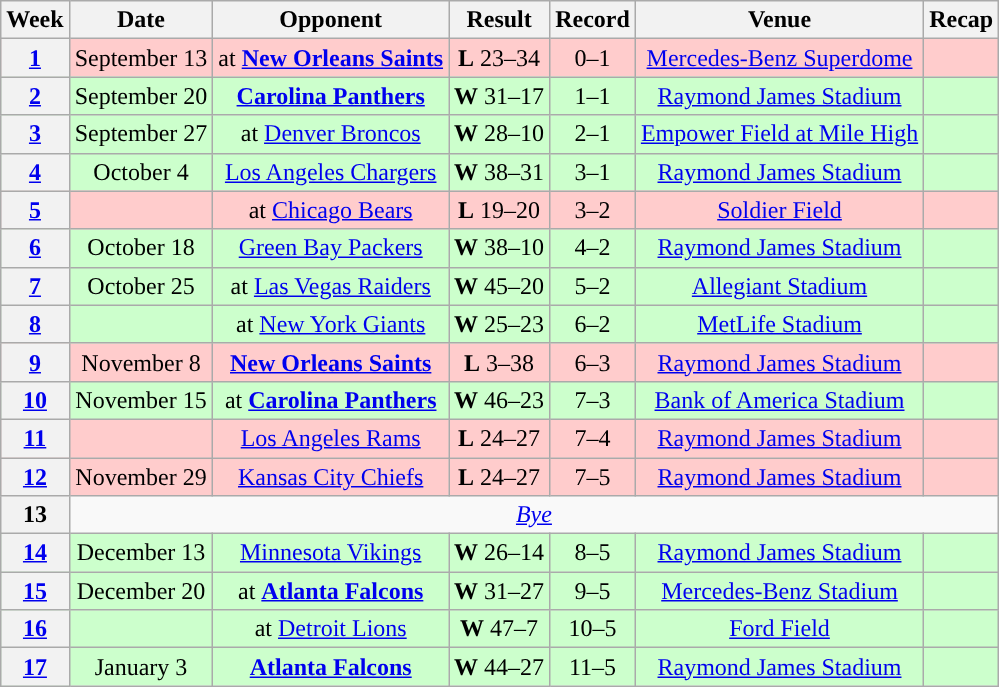<table class="wikitable" style="text-align:center">
<tr>
<th>Week</th>
<th>Date</th>
<th>Opponent</th>
<th>Result</th>
<th>Record</th>
<th>Venue</th>
<th>Recap</th>
</tr>
<tr style="background:#fcc">
<th><a href='#'>1</a></th>
<td>September 13</td>
<td>at <strong><a href='#'>New Orleans Saints</a></strong></td>
<td><strong>L</strong> 23–34</td>
<td>0–1</td>
<td><a href='#'>Mercedes-Benz Superdome</a></td>
<td></td>
</tr>
<tr style="background:#cfc">
<th><a href='#'>2</a></th>
<td>September 20</td>
<td><strong><a href='#'>Carolina Panthers</a></strong></td>
<td><strong>W</strong> 31–17</td>
<td>1–1</td>
<td><a href='#'>Raymond James Stadium</a></td>
<td></td>
</tr>
<tr style="background:#cfc">
<th><a href='#'>3</a></th>
<td>September 27</td>
<td>at <a href='#'>Denver Broncos</a></td>
<td><strong>W</strong> 28–10</td>
<td>2–1</td>
<td><a href='#'>Empower Field at Mile High</a></td>
<td></td>
</tr>
<tr style="background:#cfc">
<th><a href='#'>4</a></th>
<td>October 4</td>
<td><a href='#'>Los Angeles Chargers</a></td>
<td><strong>W</strong> 38–31</td>
<td>3–1</td>
<td><a href='#'>Raymond James Stadium</a></td>
<td></td>
</tr>
<tr style="background:#fcc">
<th><a href='#'>5</a></th>
<td></td>
<td>at <a href='#'>Chicago Bears</a></td>
<td><strong>L</strong> 19–20</td>
<td>3–2</td>
<td><a href='#'>Soldier Field</a></td>
<td></td>
</tr>
<tr style="background:#cfc">
<th><a href='#'>6</a></th>
<td>October 18</td>
<td><a href='#'>Green Bay Packers</a></td>
<td><strong>W</strong> 38–10</td>
<td>4–2</td>
<td><a href='#'>Raymond James Stadium</a></td>
<td></td>
</tr>
<tr style="background:#cfc">
<th><a href='#'>7</a></th>
<td>October 25</td>
<td>at <a href='#'>Las Vegas Raiders</a></td>
<td><strong>W</strong> 45–20</td>
<td>5–2</td>
<td><a href='#'>Allegiant Stadium</a></td>
<td></td>
</tr>
<tr style="background:#cfc">
<th><a href='#'>8</a></th>
<td></td>
<td>at <a href='#'>New York Giants</a></td>
<td><strong>W</strong> 25–23</td>
<td>6–2</td>
<td><a href='#'>MetLife Stadium</a></td>
<td></td>
</tr>
<tr style="background:#fcc">
<th><a href='#'>9</a></th>
<td>November 8</td>
<td><strong><a href='#'>New Orleans Saints</a></strong></td>
<td><strong>L</strong> 3–38</td>
<td>6–3</td>
<td><a href='#'>Raymond James Stadium</a></td>
<td></td>
</tr>
<tr style="background:#cfc">
<th><a href='#'>10</a></th>
<td>November 15</td>
<td>at <strong><a href='#'>Carolina Panthers</a></strong></td>
<td><strong>W</strong> 46–23</td>
<td>7–3</td>
<td><a href='#'>Bank of America Stadium</a></td>
<td></td>
</tr>
<tr style="background:#fcc">
<th><a href='#'>11</a></th>
<td></td>
<td><a href='#'>Los Angeles Rams</a></td>
<td><strong>L</strong> 24–27</td>
<td>7–4</td>
<td><a href='#'>Raymond James Stadium</a></td>
<td></td>
</tr>
<tr style="background:#fcc">
<th><a href='#'>12</a></th>
<td>November 29</td>
<td><a href='#'>Kansas City Chiefs</a></td>
<td><strong>L</strong> 24–27</td>
<td>7–5</td>
<td><a href='#'>Raymond James Stadium</a></td>
<td></td>
</tr>
<tr>
<th>13</th>
<td colspan="6"><em><a href='#'>Bye</a></em></td>
</tr>
<tr style="background:#cfc">
<th><a href='#'>14</a></th>
<td>December 13</td>
<td><a href='#'>Minnesota Vikings</a></td>
<td><strong>W</strong> 26–14</td>
<td>8–5</td>
<td><a href='#'>Raymond James Stadium</a></td>
<td></td>
</tr>
<tr style="background:#cfc">
<th><a href='#'>15</a></th>
<td>December 20</td>
<td>at <strong><a href='#'>Atlanta Falcons</a></strong></td>
<td><strong>W</strong> 31–27</td>
<td>9–5</td>
<td><a href='#'>Mercedes-Benz Stadium</a></td>
<td></td>
</tr>
<tr style="background:#cfc">
<th><a href='#'>16</a></th>
<td></td>
<td>at <a href='#'>Detroit Lions</a></td>
<td><strong>W</strong> 47–7</td>
<td>10–5</td>
<td><a href='#'>Ford Field</a></td>
<td></td>
</tr>
<tr style="background:#cfc">
<th><a href='#'>17</a></th>
<td>January 3</td>
<td><strong><a href='#'>Atlanta Falcons</a></strong></td>
<td><strong>W</strong> 44–27</td>
<td>11–5</td>
<td><a href='#'>Raymond James Stadium</a></td>
<td></td>
</tr>
</table>
